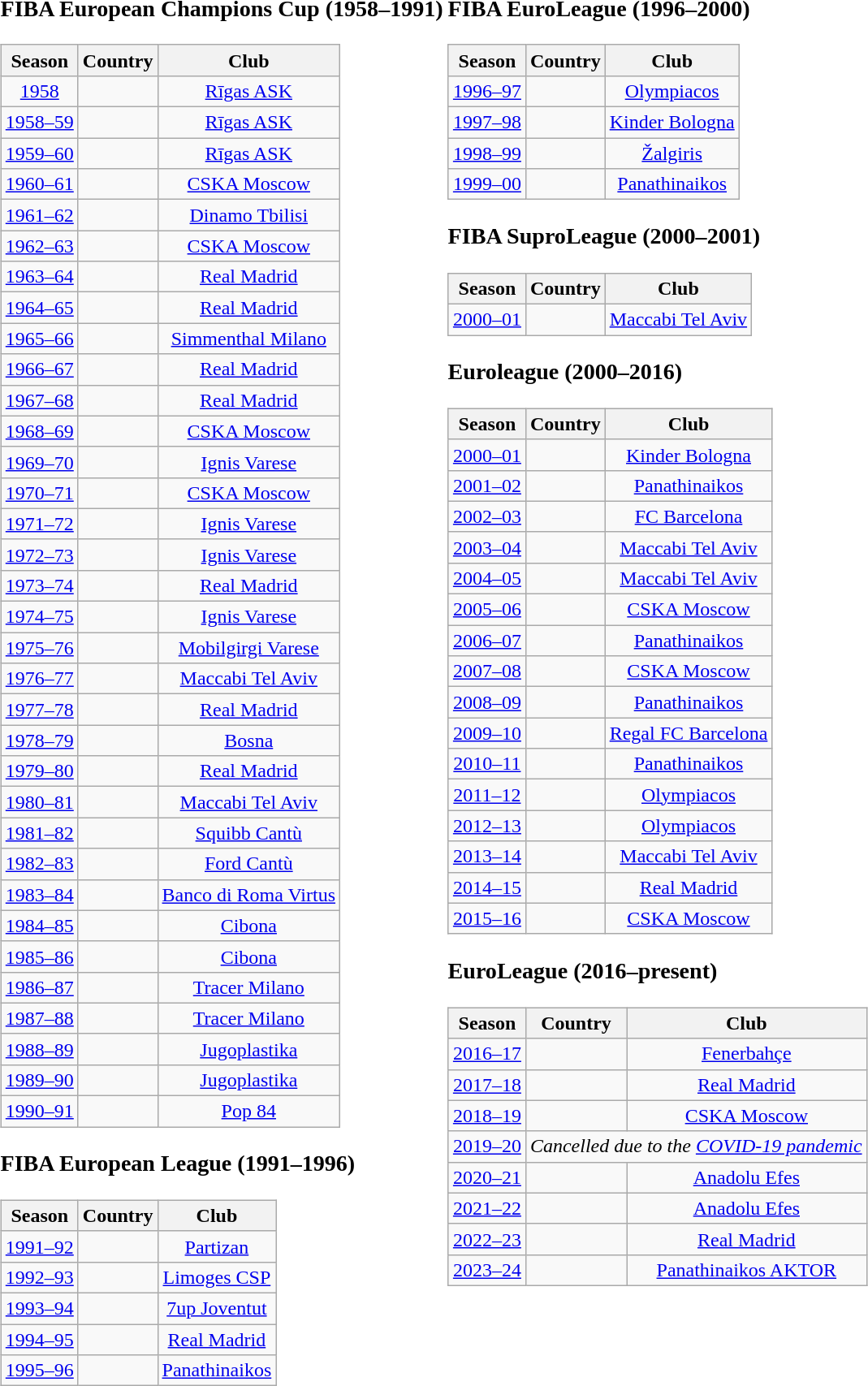<table>
<tr style="vertical-align:top">
<td><br><h3>FIBA European Champions Cup (1958–1991)</h3><table class="wikitable sortable" style="text-align: center">
<tr>
<th>Season</th>
<th>Country</th>
<th>Club</th>
</tr>
<tr>
<td><a href='#'>1958</a></td>
<td></td>
<td><a href='#'>Rīgas ASK</a></td>
</tr>
<tr>
<td><a href='#'>1958–59</a></td>
<td></td>
<td><a href='#'>Rīgas ASK</a></td>
</tr>
<tr>
<td><a href='#'>1959–60</a></td>
<td></td>
<td><a href='#'>Rīgas ASK</a></td>
</tr>
<tr>
<td><a href='#'>1960–61</a></td>
<td></td>
<td><a href='#'>CSKA Moscow</a></td>
</tr>
<tr>
<td><a href='#'>1961–62</a></td>
<td></td>
<td><a href='#'>Dinamo Tbilisi</a></td>
</tr>
<tr>
<td><a href='#'>1962–63</a></td>
<td></td>
<td><a href='#'>CSKA Moscow</a></td>
</tr>
<tr>
<td><a href='#'>1963–64</a></td>
<td></td>
<td><a href='#'>Real Madrid</a></td>
</tr>
<tr>
<td><a href='#'>1964–65</a></td>
<td></td>
<td><a href='#'>Real Madrid</a></td>
</tr>
<tr>
<td><a href='#'>1965–66</a></td>
<td></td>
<td><a href='#'>Simmenthal Milano</a></td>
</tr>
<tr>
<td><a href='#'>1966–67</a></td>
<td></td>
<td><a href='#'>Real Madrid</a></td>
</tr>
<tr>
<td><a href='#'>1967–68</a></td>
<td></td>
<td><a href='#'>Real Madrid</a></td>
</tr>
<tr>
<td><a href='#'>1968–69</a></td>
<td></td>
<td><a href='#'>CSKA Moscow</a></td>
</tr>
<tr>
<td><a href='#'>1969–70</a></td>
<td></td>
<td><a href='#'>Ignis Varese</a></td>
</tr>
<tr>
<td><a href='#'>1970–71</a></td>
<td></td>
<td><a href='#'>CSKA Moscow</a></td>
</tr>
<tr>
<td><a href='#'>1971–72</a></td>
<td></td>
<td><a href='#'>Ignis Varese</a></td>
</tr>
<tr>
<td><a href='#'>1972–73</a></td>
<td></td>
<td><a href='#'>Ignis Varese</a></td>
</tr>
<tr>
<td><a href='#'>1973–74</a></td>
<td></td>
<td><a href='#'>Real Madrid</a></td>
</tr>
<tr>
<td><a href='#'>1974–75</a></td>
<td></td>
<td><a href='#'>Ignis Varese</a></td>
</tr>
<tr>
<td><a href='#'>1975–76</a></td>
<td></td>
<td><a href='#'>Mobilgirgi Varese</a></td>
</tr>
<tr>
<td><a href='#'>1976–77</a></td>
<td></td>
<td><a href='#'>Maccabi Tel Aviv</a></td>
</tr>
<tr>
<td><a href='#'>1977–78</a></td>
<td></td>
<td><a href='#'>Real Madrid</a></td>
</tr>
<tr>
<td><a href='#'>1978–79</a></td>
<td></td>
<td><a href='#'>Bosna</a></td>
</tr>
<tr>
<td><a href='#'>1979–80</a></td>
<td></td>
<td><a href='#'>Real Madrid</a></td>
</tr>
<tr>
<td><a href='#'>1980–81</a></td>
<td></td>
<td><a href='#'>Maccabi Tel Aviv</a></td>
</tr>
<tr>
<td><a href='#'>1981–82</a></td>
<td></td>
<td><a href='#'>Squibb Cantù</a></td>
</tr>
<tr>
<td><a href='#'>1982–83</a></td>
<td></td>
<td><a href='#'>Ford Cantù</a></td>
</tr>
<tr>
<td><a href='#'>1983–84</a></td>
<td></td>
<td><a href='#'>Banco di Roma Virtus</a></td>
</tr>
<tr>
<td><a href='#'>1984–85</a></td>
<td></td>
<td><a href='#'>Cibona</a></td>
</tr>
<tr>
<td><a href='#'>1985–86</a></td>
<td></td>
<td><a href='#'>Cibona</a></td>
</tr>
<tr>
<td><a href='#'>1986–87</a></td>
<td></td>
<td><a href='#'>Tracer Milano</a></td>
</tr>
<tr>
<td><a href='#'>1987–88</a></td>
<td></td>
<td><a href='#'>Tracer Milano</a></td>
</tr>
<tr>
<td><a href='#'>1988–89</a></td>
<td></td>
<td><a href='#'>Jugoplastika</a></td>
</tr>
<tr>
<td><a href='#'>1989–90</a></td>
<td></td>
<td><a href='#'>Jugoplastika</a></td>
</tr>
<tr>
<td><a href='#'>1990–91</a></td>
<td></td>
<td><a href='#'>Pop 84</a></td>
</tr>
</table>
<h3>FIBA European League (1991–1996)</h3><table class="wikitable sortable" style="text-align: center">
<tr>
<th>Season</th>
<th>Country</th>
<th>Club</th>
</tr>
<tr>
<td><a href='#'>1991–92</a></td>
<td></td>
<td><a href='#'>Partizan</a></td>
</tr>
<tr>
<td><a href='#'>1992–93</a></td>
<td></td>
<td><a href='#'>Limoges CSP</a></td>
</tr>
<tr>
<td><a href='#'>1993–94</a></td>
<td></td>
<td><a href='#'>7up Joventut</a></td>
</tr>
<tr>
<td><a href='#'>1994–95</a></td>
<td></td>
<td><a href='#'>Real Madrid</a></td>
</tr>
<tr>
<td><a href='#'>1995–96</a></td>
<td></td>
<td><a href='#'>Panathinaikos</a></td>
</tr>
</table>
</td>
<td><br><h3>FIBA EuroLeague (1996–2000)</h3><table class="wikitable sortable" style="text-align: center">
<tr>
<th>Season</th>
<th>Country</th>
<th>Club</th>
</tr>
<tr>
<td><a href='#'>1996–97</a></td>
<td></td>
<td><a href='#'>Olympiacos</a></td>
</tr>
<tr>
<td><a href='#'>1997–98</a></td>
<td></td>
<td><a href='#'>Kinder Bologna</a></td>
</tr>
<tr>
<td><a href='#'>1998–99</a></td>
<td></td>
<td><a href='#'>Žalgiris</a></td>
</tr>
<tr>
<td><a href='#'>1999–00</a></td>
<td></td>
<td><a href='#'>Panathinaikos</a></td>
</tr>
</table>
<h3>FIBA SuproLeague (2000–2001)</h3><table class="wikitable sortable" style="text-align: center">
<tr>
<th>Season</th>
<th>Country</th>
<th>Club</th>
</tr>
<tr>
<td><a href='#'>2000–01</a></td>
<td></td>
<td><a href='#'>Maccabi Tel Aviv</a></td>
</tr>
</table>
<h3>Euroleague (2000–2016)</h3><table class="wikitable sortable" style="text-align: center">
<tr>
<th>Season</th>
<th>Country</th>
<th>Club</th>
</tr>
<tr>
<td><a href='#'>2000–01</a></td>
<td></td>
<td><a href='#'>Kinder Bologna</a></td>
</tr>
<tr>
<td><a href='#'>2001–02</a></td>
<td></td>
<td><a href='#'>Panathinaikos</a></td>
</tr>
<tr>
<td><a href='#'>2002–03</a></td>
<td></td>
<td><a href='#'>FC Barcelona</a></td>
</tr>
<tr>
<td><a href='#'>2003–04</a></td>
<td></td>
<td><a href='#'>Maccabi Tel Aviv</a></td>
</tr>
<tr>
<td><a href='#'>2004–05</a></td>
<td></td>
<td><a href='#'>Maccabi Tel Aviv</a></td>
</tr>
<tr>
<td><a href='#'>2005–06</a></td>
<td></td>
<td><a href='#'>CSKA Moscow</a></td>
</tr>
<tr>
<td><a href='#'>2006–07</a></td>
<td></td>
<td><a href='#'>Panathinaikos</a></td>
</tr>
<tr>
<td><a href='#'>2007–08</a></td>
<td></td>
<td><a href='#'>CSKA Moscow</a></td>
</tr>
<tr>
<td><a href='#'>2008–09</a></td>
<td></td>
<td><a href='#'>Panathinaikos</a></td>
</tr>
<tr>
<td><a href='#'>2009–10</a></td>
<td></td>
<td><a href='#'>Regal FC Barcelona</a></td>
</tr>
<tr>
<td><a href='#'>2010–11</a></td>
<td></td>
<td><a href='#'>Panathinaikos</a></td>
</tr>
<tr>
<td><a href='#'>2011–12</a></td>
<td></td>
<td><a href='#'>Olympiacos</a></td>
</tr>
<tr>
<td><a href='#'>2012–13</a></td>
<td></td>
<td><a href='#'>Olympiacos</a></td>
</tr>
<tr>
<td><a href='#'>2013–14</a></td>
<td></td>
<td><a href='#'>Maccabi Tel Aviv</a></td>
</tr>
<tr>
<td><a href='#'>2014–15</a></td>
<td></td>
<td><a href='#'>Real Madrid</a></td>
</tr>
<tr>
<td><a href='#'>2015–16</a></td>
<td></td>
<td><a href='#'>CSKA Moscow</a></td>
</tr>
</table>
<h3>EuroLeague (2016–present)</h3><table class="wikitable sortable" style="text-align: center">
<tr>
<th>Season</th>
<th>Country</th>
<th>Club</th>
</tr>
<tr>
<td><a href='#'>2016–17</a></td>
<td></td>
<td><a href='#'>Fenerbahçe</a></td>
</tr>
<tr>
<td><a href='#'>2017–18</a></td>
<td></td>
<td><a href='#'>Real Madrid</a></td>
</tr>
<tr>
<td><a href='#'>2018–19</a></td>
<td></td>
<td><a href='#'>CSKA Moscow</a></td>
</tr>
<tr>
<td><a href='#'>2019–20</a></td>
<td colspan="2"><em>Cancelled due to the <a href='#'>COVID-19 pandemic</a></em></td>
</tr>
<tr>
<td><a href='#'>2020–21</a></td>
<td></td>
<td><a href='#'>Anadolu Efes</a></td>
</tr>
<tr>
<td><a href='#'>2021–22</a></td>
<td></td>
<td><a href='#'>Anadolu Efes</a></td>
</tr>
<tr>
<td><a href='#'>2022–23</a></td>
<td></td>
<td><a href='#'>Real Madrid</a></td>
</tr>
<tr>
<td><a href='#'>2023–24</a></td>
<td></td>
<td><a href='#'>Panathinaikos AKTOR</a></td>
</tr>
</table>
</td>
</tr>
</table>
